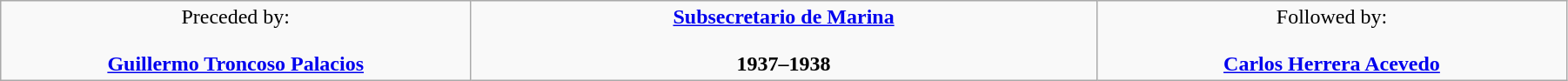<table class="wikitable" align="center" border="1" width="95%">
<tr>
<td align="center" width="30%">Preceded by:<br><br><strong><a href='#'>Guillermo Troncoso Palacios</a></strong></td>
<td align="center" width="40%"><strong><a href='#'>Subsecretario de Marina</a></strong><br><br><strong>1937–1938</strong></td>
<td align="center" width="30%">Followed by:<br><br><strong><a href='#'>Carlos Herrera Acevedo</a></strong></td>
</tr>
</table>
